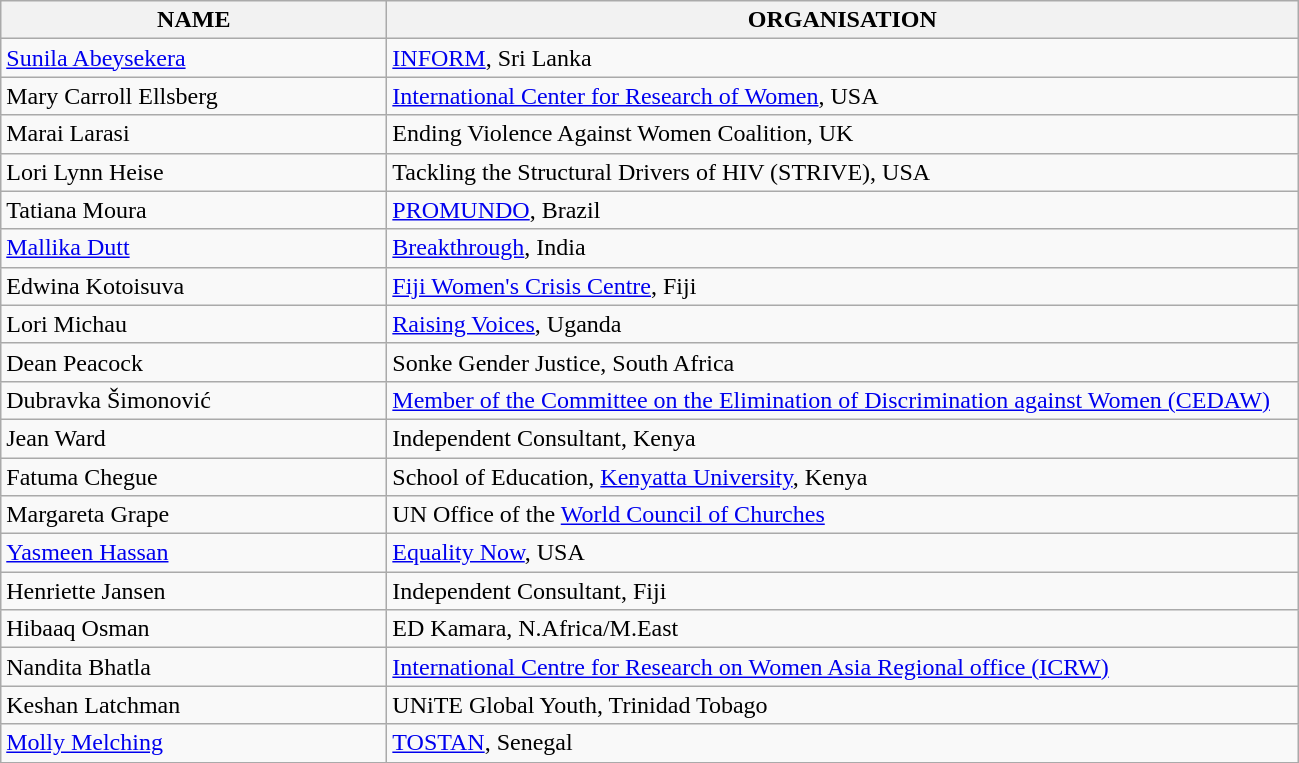<table class="wikitable">
<tr>
<th>NAME</th>
<th>ORGANISATION</th>
</tr>
<tr>
<td style="width:250px;"><a href='#'>Sunila Abeysekera</a></td>
<td style="width:600px;"><a href='#'>INFORM</a>, Sri Lanka</td>
</tr>
<tr>
<td>Mary Carroll Ellsberg</td>
<td><a href='#'>International Center for Research of Women</a>, USA</td>
</tr>
<tr>
<td>Marai Larasi</td>
<td>Ending Violence Against Women Coalition, UK</td>
</tr>
<tr>
<td>Lori Lynn Heise</td>
<td>Tackling the Structural Drivers of HIV (STRIVE), USA</td>
</tr>
<tr>
<td>Tatiana Moura</td>
<td><a href='#'>PROMUNDO</a>, Brazil</td>
</tr>
<tr>
<td><a href='#'>Mallika Dutt</a></td>
<td><a href='#'>Breakthrough</a>, India</td>
</tr>
<tr>
<td>Edwina Kotoisuva</td>
<td><a href='#'>Fiji Women's Crisis Centre</a>, Fiji</td>
</tr>
<tr>
<td>Lori Michau</td>
<td><a href='#'>Raising Voices</a>, Uganda</td>
</tr>
<tr>
<td>Dean Peacock</td>
<td>Sonke Gender Justice, South Africa</td>
</tr>
<tr>
<td>Dubravka Šimonović</td>
<td><a href='#'>Member of the Committee on the Elimination of Discrimination against Women (CEDAW)</a></td>
</tr>
<tr>
<td>Jean Ward</td>
<td>Independent Consultant, Kenya</td>
</tr>
<tr>
<td>Fatuma Chegue</td>
<td>School of Education, <a href='#'>Kenyatta University</a>, Kenya</td>
</tr>
<tr>
<td>Margareta Grape</td>
<td>UN Office of the <a href='#'>World Council of Churches</a></td>
</tr>
<tr>
<td><a href='#'>Yasmeen Hassan</a></td>
<td><a href='#'>Equality Now</a>, USA</td>
</tr>
<tr>
<td>Henriette Jansen</td>
<td>Independent Consultant, Fiji</td>
</tr>
<tr>
<td>Hibaaq Osman</td>
<td>ED Kamara, N.Africa/M.East</td>
</tr>
<tr>
<td>Nandita Bhatla</td>
<td><a href='#'>International Centre for Research on Women Asia Regional office (ICRW)</a></td>
</tr>
<tr>
<td>Keshan Latchman</td>
<td>UNiTE Global Youth, Trinidad Tobago</td>
</tr>
<tr>
<td><a href='#'>Molly Melching</a></td>
<td><a href='#'>TOSTAN</a>, Senegal</td>
</tr>
</table>
